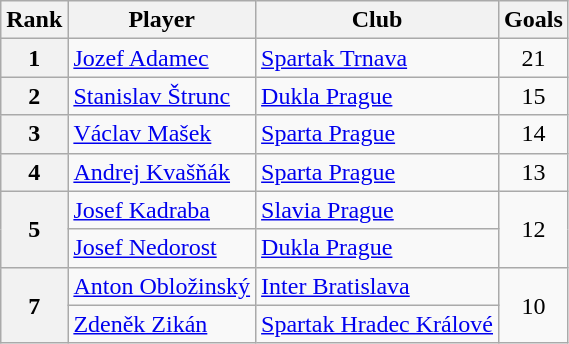<table class="wikitable" style="text-align:center">
<tr>
<th>Rank</th>
<th>Player</th>
<th>Club</th>
<th>Goals</th>
</tr>
<tr>
<th>1</th>
<td align="left"> <a href='#'>Jozef Adamec</a></td>
<td align="left"><a href='#'>Spartak Trnava</a></td>
<td>21</td>
</tr>
<tr>
<th>2</th>
<td align="left"> <a href='#'>Stanislav Štrunc</a></td>
<td align="left"><a href='#'>Dukla Prague</a></td>
<td>15</td>
</tr>
<tr>
<th>3</th>
<td align="left"> <a href='#'>Václav Mašek</a></td>
<td align="left"><a href='#'>Sparta Prague</a></td>
<td>14</td>
</tr>
<tr>
<th>4</th>
<td align="left"> <a href='#'>Andrej Kvašňák</a></td>
<td align="left"><a href='#'>Sparta Prague</a></td>
<td>13</td>
</tr>
<tr>
<th rowspan="2">5</th>
<td align="left"> <a href='#'>Josef Kadraba</a></td>
<td align="left"><a href='#'>Slavia Prague</a></td>
<td rowspan="2">12</td>
</tr>
<tr>
<td align="left"> <a href='#'>Josef Nedorost</a></td>
<td align="left"><a href='#'>Dukla Prague</a></td>
</tr>
<tr>
<th rowspan="2">7</th>
<td align="left"> <a href='#'>Anton Obložinský</a></td>
<td align="left"><a href='#'>Inter Bratislava</a></td>
<td rowspan="2">10</td>
</tr>
<tr>
<td align="left"> <a href='#'>Zdeněk Zikán</a></td>
<td align="left"><a href='#'>Spartak Hradec Králové</a></td>
</tr>
</table>
